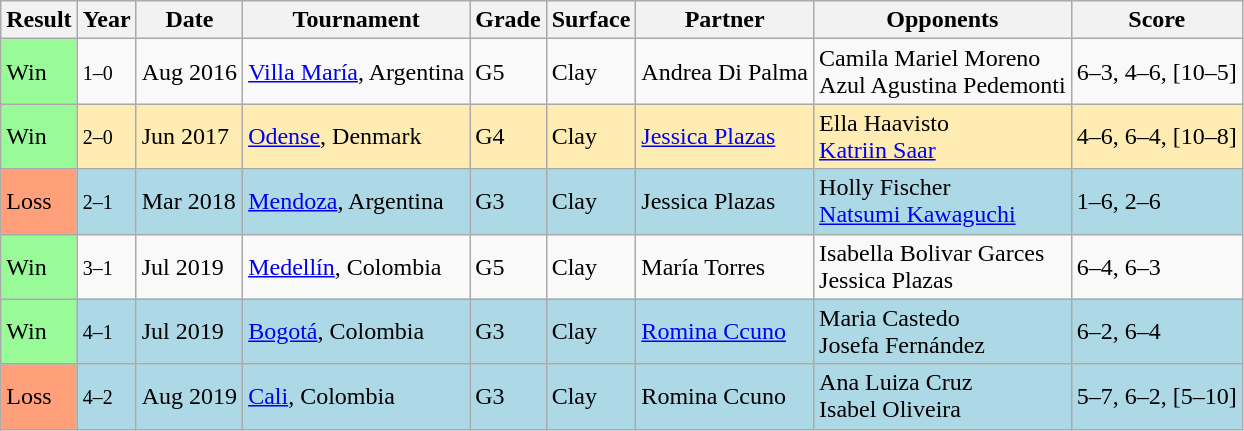<table class="sortable wikitable">
<tr>
<th>Result</th>
<th>Year</th>
<th>Date</th>
<th>Tournament</th>
<th>Grade</th>
<th>Surface</th>
<th>Partner</th>
<th>Opponents</th>
<th class="unsortable">Score</th>
</tr>
<tr>
<td bgcolor="98FB98">Win</td>
<td><small>1–0</small></td>
<td>Aug 2016</td>
<td><a href='#'>Villa María</a>, Argentina</td>
<td>G5</td>
<td>Clay</td>
<td> Andrea Di Palma</td>
<td> Camila Mariel Moreno <br>  Azul Agustina Pedemonti</td>
<td>6–3, 4–6, [10–5]</td>
</tr>
<tr bgcolor=#ffecb2>
<td bgcolor="98FB98">Win</td>
<td><small>2–0</small></td>
<td>Jun 2017</td>
<td><a href='#'>Odense</a>, Denmark</td>
<td>G4</td>
<td>Clay</td>
<td> <a href='#'>Jessica Plazas</a></td>
<td> Ella Haavisto <br>  <a href='#'>Katriin Saar</a></td>
<td>4–6, 6–4, [10–8]</td>
</tr>
<tr bgcolor="lightblue">
<td style="background:#ffa07a;">Loss</td>
<td><small>2–1</small></td>
<td>Mar 2018</td>
<td><a href='#'>Mendoza</a>, Argentina</td>
<td>G3</td>
<td>Clay</td>
<td> Jessica Plazas</td>
<td> Holly Fischer <br>  <a href='#'>Natsumi Kawaguchi</a></td>
<td>1–6, 2–6</td>
</tr>
<tr>
<td bgcolor="98FB98">Win</td>
<td><small>3–1</small></td>
<td>Jul 2019</td>
<td><a href='#'>Medellín</a>, Colombia</td>
<td>G5</td>
<td>Clay</td>
<td> María Torres</td>
<td> Isabella Bolivar Garces <br>  Jessica Plazas</td>
<td>6–4, 6–3</td>
</tr>
<tr bgcolor="lightblue">
<td bgcolor="98FB98">Win</td>
<td><small>4–1</small></td>
<td>Jul 2019</td>
<td><a href='#'>Bogotá</a>, Colombia</td>
<td>G3</td>
<td>Clay</td>
<td> <a href='#'>Romina Ccuno</a></td>
<td> Maria Castedo <br>  Josefa Fernández</td>
<td>6–2, 6–4</td>
</tr>
<tr bgcolor="lightblue">
<td style="background:#ffa07a;">Loss</td>
<td><small>4–2</small></td>
<td>Aug 2019</td>
<td><a href='#'>Cali</a>, Colombia</td>
<td>G3</td>
<td>Clay</td>
<td> Romina Ccuno</td>
<td> Ana Luiza Cruz <br>  Isabel Oliveira</td>
<td>5–7, 6–2, [5–10]</td>
</tr>
</table>
